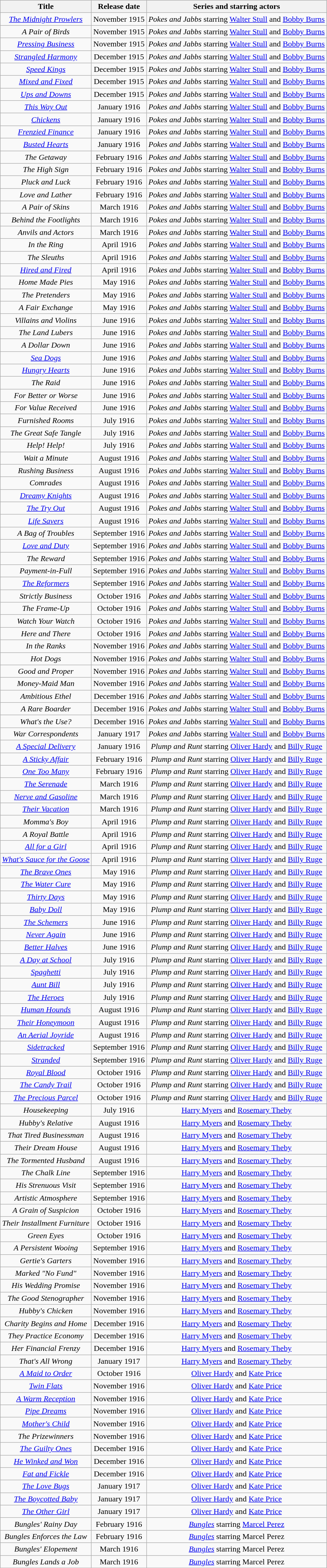<table class="wikitable sortable" style="text-align:center; margin=auto;">
<tr>
<th>Title</th>
<th>Release date</th>
<th>Series and starring actors</th>
</tr>
<tr>
<td><em><a href='#'>The Midnight Prowlers</a></em></td>
<td>November 1915</td>
<td><em>Pokes and Jabbs</em> starring <a href='#'>Walter Stull</a> and <a href='#'>Bobby Burns</a></td>
</tr>
<tr>
<td><em>A Pair of Birds</em></td>
<td>November 1915</td>
<td><em>Pokes and Jabbs</em> starring <a href='#'>Walter Stull</a> and <a href='#'>Bobby Burns</a></td>
</tr>
<tr>
<td><em><a href='#'>Pressing Business</a></em></td>
<td>November 1915</td>
<td><em>Pokes and Jabbs</em> starring <a href='#'>Walter Stull</a> and <a href='#'>Bobby Burns</a></td>
</tr>
<tr>
<td><em><a href='#'>Strangled Harmony</a></em></td>
<td>December 1915</td>
<td><em>Pokes and Jabbs</em> starring <a href='#'>Walter Stull</a> and <a href='#'>Bobby Burns</a></td>
</tr>
<tr>
<td><em><a href='#'>Speed Kings</a></em></td>
<td>December 1915</td>
<td><em>Pokes and Jabbs</em> starring <a href='#'>Walter Stull</a> and <a href='#'>Bobby Burns</a></td>
</tr>
<tr>
<td><em><a href='#'>Mixed and Fixed</a></em></td>
<td>December 1915</td>
<td><em>Pokes and Jabbs</em> starring <a href='#'>Walter Stull</a> and <a href='#'>Bobby Burns</a></td>
</tr>
<tr>
<td><em><a href='#'>Ups and Downs</a></em></td>
<td>December 1915</td>
<td><em>Pokes and Jabbs</em> starring <a href='#'>Walter Stull</a> and <a href='#'>Bobby Burns</a></td>
</tr>
<tr>
<td><em><a href='#'>This Way Out</a></em></td>
<td>January 1916</td>
<td><em>Pokes and Jabbs</em> starring <a href='#'>Walter Stull</a> and <a href='#'>Bobby Burns</a></td>
</tr>
<tr>
<td><em><a href='#'>Chickens</a></em></td>
<td>January 1916</td>
<td><em>Pokes and Jabbs</em> starring <a href='#'>Walter Stull</a> and <a href='#'>Bobby Burns</a></td>
</tr>
<tr>
<td><em><a href='#'>Frenzied Finance</a></em></td>
<td>January 1916</td>
<td><em>Pokes and Jabbs</em> starring <a href='#'>Walter Stull</a> and <a href='#'>Bobby Burns</a></td>
</tr>
<tr>
<td><em><a href='#'>Busted Hearts</a></em></td>
<td>January 1916</td>
<td><em>Pokes and Jabbs</em> starring <a href='#'>Walter Stull</a> and <a href='#'>Bobby Burns</a></td>
</tr>
<tr>
<td><em>The Getaway</em></td>
<td>February 1916</td>
<td><em>Pokes and Jabbs</em> starring <a href='#'>Walter Stull</a> and <a href='#'>Bobby Burns</a></td>
</tr>
<tr>
<td><em>The High Sign</em></td>
<td>February 1916</td>
<td><em>Pokes and Jabbs</em> starring <a href='#'>Walter Stull</a> and <a href='#'>Bobby Burns</a></td>
</tr>
<tr>
<td><em>Pluck and Luck</em></td>
<td>February 1916</td>
<td><em>Pokes and Jabbs</em> starring <a href='#'>Walter Stull</a> and <a href='#'>Bobby Burns</a></td>
</tr>
<tr>
<td><em>Love and Lather</em></td>
<td>February 1916</td>
<td><em>Pokes and Jabbs</em> starring <a href='#'>Walter Stull</a> and <a href='#'>Bobby Burns</a></td>
</tr>
<tr>
<td><em>A Pair of Skins</em></td>
<td>March 1916</td>
<td><em>Pokes and Jabbs</em> starring <a href='#'>Walter Stull</a> and <a href='#'>Bobby Burns</a></td>
</tr>
<tr>
<td><em>Behind the Footlights</em></td>
<td>March 1916</td>
<td><em>Pokes and Jabbs</em> starring <a href='#'>Walter Stull</a> and <a href='#'>Bobby Burns</a></td>
</tr>
<tr>
<td><em>Anvils and Actors</em></td>
<td>March 1916</td>
<td><em>Pokes and Jabbs</em> starring <a href='#'>Walter Stull</a> and <a href='#'>Bobby Burns</a></td>
</tr>
<tr>
<td><em>In the Ring</em></td>
<td>April 1916</td>
<td><em>Pokes and Jabbs</em> starring <a href='#'>Walter Stull</a> and <a href='#'>Bobby Burns</a></td>
</tr>
<tr>
<td><em>The Sleuths</em></td>
<td>April 1916</td>
<td><em>Pokes and Jabbs</em> starring <a href='#'>Walter Stull</a> and <a href='#'>Bobby Burns</a></td>
</tr>
<tr>
<td><em><a href='#'>Hired and Fired</a></em></td>
<td>April 1916</td>
<td><em>Pokes and Jabbs</em> starring <a href='#'>Walter Stull</a> and <a href='#'>Bobby Burns</a></td>
</tr>
<tr>
<td><em>Home Made Pies</em></td>
<td>May 1916</td>
<td><em>Pokes and Jabbs</em> starring <a href='#'>Walter Stull</a> and <a href='#'>Bobby Burns</a></td>
</tr>
<tr>
<td><em>The Pretenders</em></td>
<td>May 1916</td>
<td><em>Pokes and Jabbs</em> starring <a href='#'>Walter Stull</a> and <a href='#'>Bobby Burns</a></td>
</tr>
<tr>
<td><em>A Fair Exchange</em></td>
<td>May 1916</td>
<td><em>Pokes and Jabbs</em> starring <a href='#'>Walter Stull</a> and <a href='#'>Bobby Burns</a></td>
</tr>
<tr>
<td><em>Villains and Violins</em></td>
<td>June 1916</td>
<td><em>Pokes and Jabbs</em> starring <a href='#'>Walter Stull</a> and <a href='#'>Bobby Burns</a></td>
</tr>
<tr>
<td><em>The Land Lubers</em></td>
<td>June 1916</td>
<td><em>Pokes and Jabbs</em> starring <a href='#'>Walter Stull</a> and <a href='#'>Bobby Burns</a></td>
</tr>
<tr>
<td><em>A Dollar Down</em></td>
<td>June 1916</td>
<td><em>Pokes and Jabbs</em> starring <a href='#'>Walter Stull</a> and <a href='#'>Bobby Burns</a></td>
</tr>
<tr>
<td><em><a href='#'>Sea Dogs</a></em></td>
<td>June 1916</td>
<td><em>Pokes and Jabbs</em> starring <a href='#'>Walter Stull</a> and <a href='#'>Bobby Burns</a></td>
</tr>
<tr>
<td><em><a href='#'>Hungry Hearts</a></em></td>
<td>June 1916</td>
<td><em>Pokes and Jabbs</em> starring <a href='#'>Walter Stull</a> and <a href='#'>Bobby Burns</a></td>
</tr>
<tr>
<td><em>The Raid</em></td>
<td>June 1916</td>
<td><em>Pokes and Jabbs</em> starring <a href='#'>Walter Stull</a> and <a href='#'>Bobby Burns</a></td>
</tr>
<tr>
<td><em>For Better or Worse</em></td>
<td>June 1916</td>
<td><em>Pokes and Jabbs</em> starring <a href='#'>Walter Stull</a> and <a href='#'>Bobby Burns</a></td>
</tr>
<tr>
<td><em>For Value Received</em></td>
<td>June 1916</td>
<td><em>Pokes and Jabbs</em> starring <a href='#'>Walter Stull</a> and <a href='#'>Bobby Burns</a></td>
</tr>
<tr>
<td><em>Furnished Rooms</em></td>
<td>July 1916</td>
<td><em>Pokes and Jabbs</em> starring <a href='#'>Walter Stull</a> and <a href='#'>Bobby Burns</a></td>
</tr>
<tr>
<td><em>The Great Safe Tangle</em></td>
<td>July 1916</td>
<td><em>Pokes and Jabbs</em> starring <a href='#'>Walter Stull</a> and <a href='#'>Bobby Burns</a></td>
</tr>
<tr>
<td><em>Help! Help!</em></td>
<td>July 1916</td>
<td><em>Pokes and Jabbs</em> starring <a href='#'>Walter Stull</a> and <a href='#'>Bobby Burns</a></td>
</tr>
<tr>
<td><em>Wait a Minute</em></td>
<td>August 1916</td>
<td><em>Pokes and Jabbs</em> starring <a href='#'>Walter Stull</a> and <a href='#'>Bobby Burns</a></td>
</tr>
<tr>
<td><em>Rushing Business</em></td>
<td>August 1916</td>
<td><em>Pokes and Jabbs</em> starring <a href='#'>Walter Stull</a> and <a href='#'>Bobby Burns</a></td>
</tr>
<tr>
<td><em>Comrades</em></td>
<td>August 1916</td>
<td><em>Pokes and Jabbs</em> starring <a href='#'>Walter Stull</a> and <a href='#'>Bobby Burns</a></td>
</tr>
<tr>
<td><em><a href='#'>Dreamy Knights</a></em></td>
<td>August 1916</td>
<td><em>Pokes and Jabbs</em> starring <a href='#'>Walter Stull</a> and <a href='#'>Bobby Burns</a></td>
</tr>
<tr>
<td><em><a href='#'>The Try Out</a></em></td>
<td>August 1916</td>
<td><em>Pokes and Jabbs</em> starring <a href='#'>Walter Stull</a> and <a href='#'>Bobby Burns</a></td>
</tr>
<tr>
<td><em><a href='#'>Life Savers</a></em></td>
<td>August 1916</td>
<td><em>Pokes and Jabbs</em> starring <a href='#'>Walter Stull</a> and <a href='#'>Bobby Burns</a></td>
</tr>
<tr>
<td><em>A Bag of Troubles</em></td>
<td>September 1916</td>
<td><em>Pokes and Jabbs</em> starring <a href='#'>Walter Stull</a> and <a href='#'>Bobby Burns</a></td>
</tr>
<tr>
<td><em><a href='#'>Love and Duty</a></em></td>
<td>September 1916</td>
<td><em>Pokes and Jabbs</em> starring <a href='#'>Walter Stull</a> and <a href='#'>Bobby Burns</a></td>
</tr>
<tr>
<td><em>The Reward</em></td>
<td>September 1916</td>
<td><em>Pokes and Jabbs</em> starring <a href='#'>Walter Stull</a> and <a href='#'>Bobby Burns</a></td>
</tr>
<tr>
<td><em>Payment-in-Full</em></td>
<td>September 1916</td>
<td><em>Pokes and Jabbs</em> starring <a href='#'>Walter Stull</a> and <a href='#'>Bobby Burns</a></td>
</tr>
<tr>
<td><em><a href='#'>The Reformers</a></em></td>
<td>September 1916</td>
<td><em>Pokes and Jabbs</em> starring <a href='#'>Walter Stull</a> and <a href='#'>Bobby Burns</a></td>
</tr>
<tr>
<td><em>Strictly Business</em></td>
<td>October 1916</td>
<td><em>Pokes and Jabbs</em> starring <a href='#'>Walter Stull</a> and <a href='#'>Bobby Burns</a></td>
</tr>
<tr>
<td><em>The Frame-Up</em></td>
<td>October 1916</td>
<td><em>Pokes and Jabbs</em> starring <a href='#'>Walter Stull</a> and <a href='#'>Bobby Burns</a></td>
</tr>
<tr>
<td><em>Watch Your Watch</em></td>
<td>October 1916</td>
<td><em>Pokes and Jabbs</em> starring <a href='#'>Walter Stull</a> and <a href='#'>Bobby Burns</a></td>
</tr>
<tr>
<td><em>Here and There</em></td>
<td>October 1916</td>
<td><em>Pokes and Jabbs</em> starring <a href='#'>Walter Stull</a> and <a href='#'>Bobby Burns</a></td>
</tr>
<tr>
<td><em>In the Ranks</em></td>
<td>November 1916</td>
<td><em>Pokes and Jabbs</em> starring <a href='#'>Walter Stull</a> and <a href='#'>Bobby Burns</a></td>
</tr>
<tr>
<td><em>Hot Dogs</em></td>
<td>November 1916</td>
<td><em>Pokes and Jabbs</em> starring <a href='#'>Walter Stull</a> and <a href='#'>Bobby Burns</a></td>
</tr>
<tr>
<td><em>Good and Proper</em></td>
<td>November 1916</td>
<td><em>Pokes and Jabbs</em> starring <a href='#'>Walter Stull</a> and <a href='#'>Bobby Burns</a></td>
</tr>
<tr>
<td><em>Money-Maid Man</em></td>
<td>November 1916</td>
<td><em>Pokes and Jabbs</em> starring <a href='#'>Walter Stull</a> and <a href='#'>Bobby Burns</a></td>
</tr>
<tr>
<td><em>Ambitious Ethel</em></td>
<td>December 1916</td>
<td><em>Pokes and Jabbs</em> starring <a href='#'>Walter Stull</a> and <a href='#'>Bobby Burns</a></td>
</tr>
<tr>
<td><em>A Rare Boarder</em></td>
<td>December 1916</td>
<td><em>Pokes and Jabbs</em> starring <a href='#'>Walter Stull</a> and <a href='#'>Bobby Burns</a></td>
</tr>
<tr>
<td><em>What's the Use?</em></td>
<td>December 1916</td>
<td><em>Pokes and Jabbs</em> starring <a href='#'>Walter Stull</a> and <a href='#'>Bobby Burns</a></td>
</tr>
<tr>
<td><em>War Correspondents</em></td>
<td>January 1917</td>
<td><em>Pokes and Jabbs</em> starring <a href='#'>Walter Stull</a> and <a href='#'>Bobby Burns</a></td>
</tr>
<tr>
<td><em><a href='#'>A Special Delivery</a></em></td>
<td>January 1916</td>
<td><em>Plump and Runt</em> starring <a href='#'>Oliver Hardy</a> and <a href='#'>Billy Ruge</a></td>
</tr>
<tr>
<td><em><a href='#'>A Sticky Affair</a></em></td>
<td>February 1916</td>
<td><em>Plump and Runt</em> starring <a href='#'>Oliver Hardy</a> and <a href='#'>Billy Ruge</a></td>
</tr>
<tr>
<td><em><a href='#'>One Too Many</a></em></td>
<td>February 1916</td>
<td><em>Plump and Runt</em> starring <a href='#'>Oliver Hardy</a> and <a href='#'>Billy Ruge</a></td>
</tr>
<tr>
<td><em><a href='#'>The Serenade</a></em></td>
<td>March 1916</td>
<td><em>Plump and Runt</em> starring <a href='#'>Oliver Hardy</a> and <a href='#'>Billy Ruge</a></td>
</tr>
<tr>
<td><em><a href='#'>Nerve and Gasoline</a></em></td>
<td>March 1916</td>
<td><em>Plump and Runt</em> starring <a href='#'>Oliver Hardy</a> and <a href='#'>Billy Ruge</a></td>
</tr>
<tr>
<td><em><a href='#'>Their Vacation</a></em></td>
<td>March 1916</td>
<td><em>Plump and Runt</em> starring <a href='#'>Oliver Hardy</a> and <a href='#'>Billy Ruge</a></td>
</tr>
<tr>
<td><em>Momma's Boy</em></td>
<td>April 1916</td>
<td><em>Plump and Runt</em> starring <a href='#'>Oliver Hardy</a> and <a href='#'>Billy Ruge</a></td>
</tr>
<tr>
<td><em>A Royal Battle</em></td>
<td>April 1916</td>
<td><em>Plump and Runt</em> starring <a href='#'>Oliver Hardy</a> and <a href='#'>Billy Ruge</a></td>
</tr>
<tr>
<td><em><a href='#'>All for a Girl</a></em></td>
<td>April 1916</td>
<td><em>Plump and Runt</em> starring <a href='#'>Oliver Hardy</a> and <a href='#'>Billy Ruge</a></td>
</tr>
<tr>
<td><em><a href='#'>What's Sauce for the Goose</a></em></td>
<td>April 1916</td>
<td><em>Plump and Runt</em> starring <a href='#'>Oliver Hardy</a> and <a href='#'>Billy Ruge</a></td>
</tr>
<tr>
<td><em><a href='#'>The Brave Ones</a></em></td>
<td>May 1916</td>
<td><em>Plump and Runt</em> starring <a href='#'>Oliver Hardy</a> and <a href='#'>Billy Ruge</a></td>
</tr>
<tr>
<td><em><a href='#'>The Water Cure</a></em></td>
<td>May 1916</td>
<td><em>Plump and Runt</em> starring <a href='#'>Oliver Hardy</a> and <a href='#'>Billy Ruge</a></td>
</tr>
<tr>
<td><em><a href='#'>Thirty Days</a></em></td>
<td>May 1916</td>
<td><em>Plump and Runt</em> starring <a href='#'>Oliver Hardy</a> and <a href='#'>Billy Ruge</a></td>
</tr>
<tr>
<td><em><a href='#'>Baby Doll</a></em></td>
<td>May 1916</td>
<td><em>Plump and Runt</em> starring <a href='#'>Oliver Hardy</a> and <a href='#'>Billy Ruge</a></td>
</tr>
<tr>
<td><em><a href='#'>The Schemers</a></em></td>
<td>June 1916</td>
<td><em>Plump and Runt</em> starring <a href='#'>Oliver Hardy</a> and <a href='#'>Billy Ruge</a></td>
</tr>
<tr>
<td><em><a href='#'>Never Again</a></em></td>
<td>June 1916</td>
<td><em>Plump and Runt</em> starring <a href='#'>Oliver Hardy</a> and <a href='#'>Billy Ruge</a></td>
</tr>
<tr>
<td><em><a href='#'>Better Halves</a></em></td>
<td>June 1916</td>
<td><em>Plump and Runt</em> starring <a href='#'>Oliver Hardy</a> and <a href='#'>Billy Ruge</a></td>
</tr>
<tr>
<td><em><a href='#'>A Day at School</a></em></td>
<td>July 1916</td>
<td><em>Plump and Runt</em> starring <a href='#'>Oliver Hardy</a> and <a href='#'>Billy Ruge</a></td>
</tr>
<tr>
<td><em><a href='#'>Spaghetti</a></em></td>
<td>July 1916</td>
<td><em>Plump and Runt</em> starring <a href='#'>Oliver Hardy</a> and <a href='#'>Billy Ruge</a></td>
</tr>
<tr>
<td><em><a href='#'>Aunt Bill</a></em></td>
<td>July 1916</td>
<td><em>Plump and Runt</em> starring <a href='#'>Oliver Hardy</a> and <a href='#'>Billy Ruge</a></td>
</tr>
<tr>
<td><em><a href='#'>The Heroes</a></em></td>
<td>July 1916</td>
<td><em>Plump and Runt</em> starring <a href='#'>Oliver Hardy</a> and <a href='#'>Billy Ruge</a></td>
</tr>
<tr>
<td><em><a href='#'>Human Hounds</a></em></td>
<td>August 1916</td>
<td><em>Plump and Runt</em> starring <a href='#'>Oliver Hardy</a> and <a href='#'>Billy Ruge</a></td>
</tr>
<tr>
<td><em><a href='#'>Their Honeymoon</a></em></td>
<td>August 1916</td>
<td><em>Plump and Runt</em> starring <a href='#'>Oliver Hardy</a> and <a href='#'>Billy Ruge</a></td>
</tr>
<tr>
<td><em><a href='#'>An Aerial Joyride</a></em></td>
<td>August 1916</td>
<td><em>Plump and Runt</em> starring <a href='#'>Oliver Hardy</a> and <a href='#'>Billy Ruge</a></td>
</tr>
<tr>
<td><em><a href='#'>Sidetracked</a></em></td>
<td>September 1916</td>
<td><em>Plump and Runt</em> starring <a href='#'>Oliver Hardy</a> and <a href='#'>Billy Ruge</a></td>
</tr>
<tr>
<td><em><a href='#'>Stranded</a></em></td>
<td>September 1916</td>
<td><em>Plump and Runt</em> starring <a href='#'>Oliver Hardy</a> and <a href='#'>Billy Ruge</a></td>
</tr>
<tr>
<td><em><a href='#'>Royal Blood</a></em></td>
<td>October 1916</td>
<td><em>Plump and Runt</em> starring <a href='#'>Oliver Hardy</a> and <a href='#'>Billy Ruge</a></td>
</tr>
<tr>
<td><em><a href='#'>The Candy Trail</a></em></td>
<td>October 1916</td>
<td><em>Plump and Runt</em> starring <a href='#'>Oliver Hardy</a> and <a href='#'>Billy Ruge</a></td>
</tr>
<tr>
<td><em><a href='#'>The Precious Parcel</a></em></td>
<td>October 1916</td>
<td><em>Plump and Runt</em> starring <a href='#'>Oliver Hardy</a> and <a href='#'>Billy Ruge</a></td>
</tr>
<tr>
<td><em>Housekeeping</em></td>
<td>July 1916</td>
<td><a href='#'>Harry Myers</a> and <a href='#'>Rosemary Theby</a></td>
</tr>
<tr>
<td><em>Hubby's Relative</em></td>
<td>August 1916</td>
<td><a href='#'>Harry Myers</a> and <a href='#'>Rosemary Theby</a></td>
</tr>
<tr>
<td><em>That Tired Businessman</em></td>
<td>August 1916</td>
<td><a href='#'>Harry Myers</a> and <a href='#'>Rosemary Theby</a></td>
</tr>
<tr>
<td><em>Their Dream House</em></td>
<td>August 1916</td>
<td><a href='#'>Harry Myers</a> and <a href='#'>Rosemary Theby</a></td>
</tr>
<tr>
<td><em>The Tormented Husband</em></td>
<td>August 1916</td>
<td><a href='#'>Harry Myers</a> and <a href='#'>Rosemary Theby</a></td>
</tr>
<tr>
<td><em>The Chalk Line</em></td>
<td>September 1916</td>
<td><a href='#'>Harry Myers</a> and <a href='#'>Rosemary Theby</a></td>
</tr>
<tr>
<td><em>His Strenuous Visit</em></td>
<td>September 1916</td>
<td><a href='#'>Harry Myers</a> and <a href='#'>Rosemary Theby</a></td>
</tr>
<tr>
<td><em>Artistic Atmosphere</em></td>
<td>September 1916</td>
<td><a href='#'>Harry Myers</a> and <a href='#'>Rosemary Theby</a></td>
</tr>
<tr>
<td><em>A Grain of Suspicion</em></td>
<td>October 1916</td>
<td><a href='#'>Harry Myers</a> and <a href='#'>Rosemary Theby</a></td>
</tr>
<tr>
<td><em>Their Installment Furniture</em></td>
<td>October 1916</td>
<td><a href='#'>Harry Myers</a> and <a href='#'>Rosemary Theby</a></td>
</tr>
<tr>
<td><em>Green Eyes</em></td>
<td>October 1916</td>
<td><a href='#'>Harry Myers</a> and <a href='#'>Rosemary Theby</a></td>
</tr>
<tr>
<td><em>A Persistent Wooing</em></td>
<td>September 1916</td>
<td><a href='#'>Harry Myers</a> and <a href='#'>Rosemary Theby</a></td>
</tr>
<tr>
<td><em>Gertie's Garters</em></td>
<td>November 1916</td>
<td><a href='#'>Harry Myers</a> and <a href='#'>Rosemary Theby</a></td>
</tr>
<tr>
<td><em>Marked "No Fund"</em></td>
<td>November 1916</td>
<td><a href='#'>Harry Myers</a> and <a href='#'>Rosemary Theby</a></td>
</tr>
<tr>
<td><em>His Wedding Promise</em></td>
<td>November 1916</td>
<td><a href='#'>Harry Myers</a> and <a href='#'>Rosemary Theby</a></td>
</tr>
<tr>
<td><em>The Good Stenographer</em></td>
<td>November 1916</td>
<td><a href='#'>Harry Myers</a> and <a href='#'>Rosemary Theby</a></td>
</tr>
<tr>
<td><em>Hubby's Chicken</em></td>
<td>November 1916</td>
<td><a href='#'>Harry Myers</a> and <a href='#'>Rosemary Theby</a></td>
</tr>
<tr>
<td><em>Charity Begins and Home</em></td>
<td>December 1916</td>
<td><a href='#'>Harry Myers</a> and <a href='#'>Rosemary Theby</a></td>
</tr>
<tr>
<td><em>They Practice Economy</em></td>
<td>December 1916</td>
<td><a href='#'>Harry Myers</a> and <a href='#'>Rosemary Theby</a></td>
</tr>
<tr>
<td><em>Her Financial Frenzy</em></td>
<td>December 1916</td>
<td><a href='#'>Harry Myers</a> and <a href='#'>Rosemary Theby</a></td>
</tr>
<tr>
<td><em>That's All Wrong</em></td>
<td>January 1917</td>
<td><a href='#'>Harry Myers</a> and <a href='#'>Rosemary Theby</a></td>
</tr>
<tr>
<td><em><a href='#'>A Maid to Order</a></em></td>
<td>October 1916</td>
<td><a href='#'>Oliver Hardy</a> and <a href='#'>Kate Price</a></td>
</tr>
<tr>
<td><em><a href='#'>Twin Flats</a></em></td>
<td>November 1916</td>
<td><a href='#'>Oliver Hardy</a> and <a href='#'>Kate Price</a></td>
</tr>
<tr>
<td><em><a href='#'>A Warm Reception</a></em></td>
<td>November 1916</td>
<td><a href='#'>Oliver Hardy</a> and <a href='#'>Kate Price</a></td>
</tr>
<tr>
<td><em><a href='#'>Pipe Dreams</a></em></td>
<td>November 1916</td>
<td><a href='#'>Oliver Hardy</a> and <a href='#'>Kate Price</a></td>
</tr>
<tr>
<td><em><a href='#'>Mother's Child</a></em></td>
<td>November 1916</td>
<td><a href='#'>Oliver Hardy</a> and <a href='#'>Kate Price</a></td>
</tr>
<tr>
<td><em>The Prizewinners</em></td>
<td>November 1916</td>
<td><a href='#'>Oliver Hardy</a> and <a href='#'>Kate Price</a></td>
</tr>
<tr>
<td><em><a href='#'>The Guilty Ones</a></em></td>
<td>December 1916</td>
<td><a href='#'>Oliver Hardy</a> and <a href='#'>Kate Price</a></td>
</tr>
<tr>
<td><em><a href='#'>He Winked and Won</a></em></td>
<td>December 1916</td>
<td><a href='#'>Oliver Hardy</a> and <a href='#'>Kate Price</a></td>
</tr>
<tr>
<td><em><a href='#'>Fat and Fickle</a></em></td>
<td>December 1916</td>
<td><a href='#'>Oliver Hardy</a> and <a href='#'>Kate Price</a></td>
</tr>
<tr>
<td><em><a href='#'>The Love Bugs</a></em></td>
<td>January 1917</td>
<td><a href='#'>Oliver Hardy</a> and <a href='#'>Kate Price</a></td>
</tr>
<tr>
<td><em><a href='#'>The Boycotted Baby</a></em></td>
<td>January 1917</td>
<td><a href='#'>Oliver Hardy</a> and <a href='#'>Kate Price</a></td>
</tr>
<tr>
<td><em><a href='#'>The Other Girl</a></em></td>
<td>January 1917</td>
<td><a href='#'>Oliver Hardy</a> and <a href='#'>Kate Price</a></td>
</tr>
<tr>
<td><em>Bungles' Rainy Day</em></td>
<td>February 1916</td>
<td><em><a href='#'>Bungles</a></em> starring <a href='#'>Marcel Perez</a></td>
</tr>
<tr>
<td><em>Bungles Enforces the Law</em></td>
<td>February 1916</td>
<td><em><a href='#'>Bungles</a></em> starring Marcel Perez</td>
</tr>
<tr>
<td><em>Bungles' Elopement</em></td>
<td>March 1916</td>
<td><em><a href='#'>Bungles</a></em> starring Marcel Perez</td>
</tr>
<tr>
<td><em>Bungles Lands a Job</em></td>
<td>March 1916</td>
<td><em><a href='#'>Bungles</a></em> starring Marcel Perez</td>
</tr>
<tr>
</tr>
</table>
